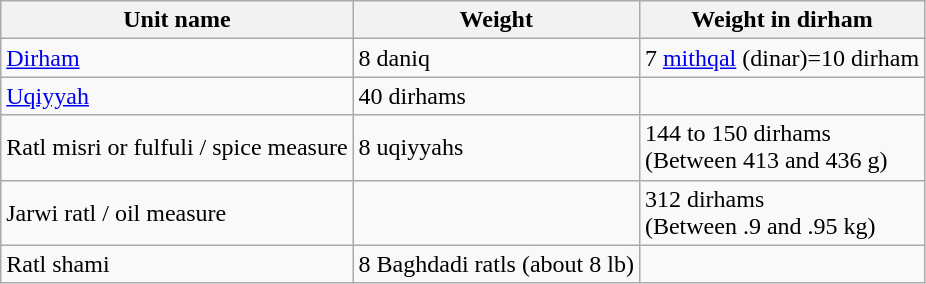<table class="wikitable">
<tr>
<th>Unit name</th>
<th>Weight </th>
<th>Weight in dirham </th>
</tr>
<tr>
<td><a href='#'>Dirham</a></td>
<td>8 daniq</td>
<td>7 <a href='#'>mithqal</a> (dinar)=10 dirham</td>
</tr>
<tr>
<td><a href='#'>Uqiyyah</a></td>
<td>40 dirhams</td>
<td></td>
</tr>
<tr>
<td>Ratl misri or fulfuli / spice measure</td>
<td>8 uqiyyahs</td>
<td>144 to 150 dirhams<br>(Between 413 and 436 g)</td>
</tr>
<tr>
<td>Jarwi ratl / oil measure</td>
<td></td>
<td>312 dirhams<br>(Between .9 and .95 kg)</td>
</tr>
<tr>
<td>Ratl shami</td>
<td>8 Baghdadi ratls (about 8 lb)</td>
<td></td>
</tr>
</table>
